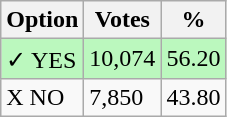<table class="wikitable">
<tr>
<th>Option</th>
<th>Votes</th>
<th>%</th>
</tr>
<tr>
<td style=background:#bbf8be>✓ YES</td>
<td style=background:#bbf8be>10,074</td>
<td style=background:#bbf8be>56.20</td>
</tr>
<tr>
<td>X NO</td>
<td>7,850</td>
<td>43.80</td>
</tr>
</table>
